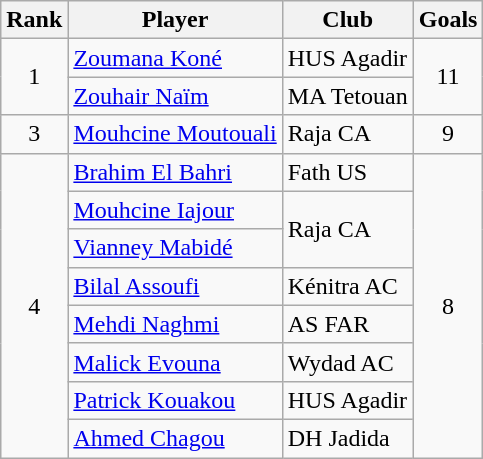<table class="wikitable" style="text-align:center">
<tr>
<th>Rank</th>
<th>Player</th>
<th>Club</th>
<th>Goals</th>
</tr>
<tr>
<td rowspan=2>1</td>
<td align="left"> <a href='#'>Zoumana Koné</a></td>
<td align="left">HUS Agadir</td>
<td rowspan=2>11</td>
</tr>
<tr>
<td align="left"> <a href='#'>Zouhair Naïm</a></td>
<td align="left">MA Tetouan</td>
</tr>
<tr>
<td>3</td>
<td align="left"> <a href='#'>Mouhcine Moutouali</a></td>
<td align="left">Raja CA</td>
<td>9</td>
</tr>
<tr>
<td rowspan=8>4</td>
<td align="left"> <a href='#'>Brahim El Bahri</a></td>
<td align="left">Fath US</td>
<td rowspan=8>8</td>
</tr>
<tr>
<td align="left"> <a href='#'>Mouhcine Iajour</a></td>
<td align="left" rowspan=2>Raja CA</td>
</tr>
<tr>
<td align="left"> <a href='#'>Vianney Mabidé</a></td>
</tr>
<tr>
<td align="left"> <a href='#'>Bilal Assoufi</a></td>
<td align="left">Kénitra AC</td>
</tr>
<tr>
<td align="left"> <a href='#'>Mehdi Naghmi</a></td>
<td align="left">AS FAR</td>
</tr>
<tr>
<td align="left"> <a href='#'>Malick Evouna</a></td>
<td align="left">Wydad AC</td>
</tr>
<tr>
<td align="left"> <a href='#'>Patrick Kouakou</a></td>
<td align="left">HUS Agadir</td>
</tr>
<tr>
<td align="left"> <a href='#'>Ahmed Chagou</a></td>
<td align="left">DH Jadida</td>
</tr>
</table>
